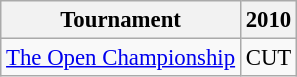<table class="wikitable" style="font-size:95%;text-align:center;">
<tr>
<th>Tournament</th>
<th>2010</th>
</tr>
<tr>
<td align=left><a href='#'>The Open Championship</a></td>
<td>CUT</td>
</tr>
</table>
